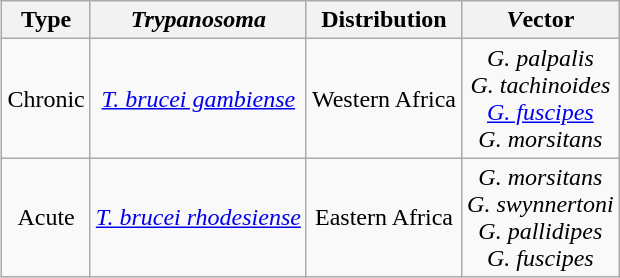<table class="wikitable" style = "float: right; margin-left:15px; text-align:center">
<tr>
<th>Type</th>
<th><em>Trypanosoma</em></th>
<th>Distribution</th>
<th><em>V</em>ector</th>
</tr>
<tr>
<td>Chronic</td>
<td><em><a href='#'>T. brucei gambiense</a></em></td>
<td>Western Africa</td>
<td><em>G. palpalis</em><br><em>G. tachinoides</em><br><em><a href='#'>G. fuscipes</a></em><br><em>G. morsitans</em></td>
</tr>
<tr>
<td>Acute</td>
<td><em><a href='#'>T. brucei rhodesiense</a></em></td>
<td>Eastern Africa</td>
<td><em>G. morsitans</em><br><em>G. swynnertoni</em><br><em>G. pallidipes</em><br><em>G. fuscipes</em></td>
</tr>
</table>
